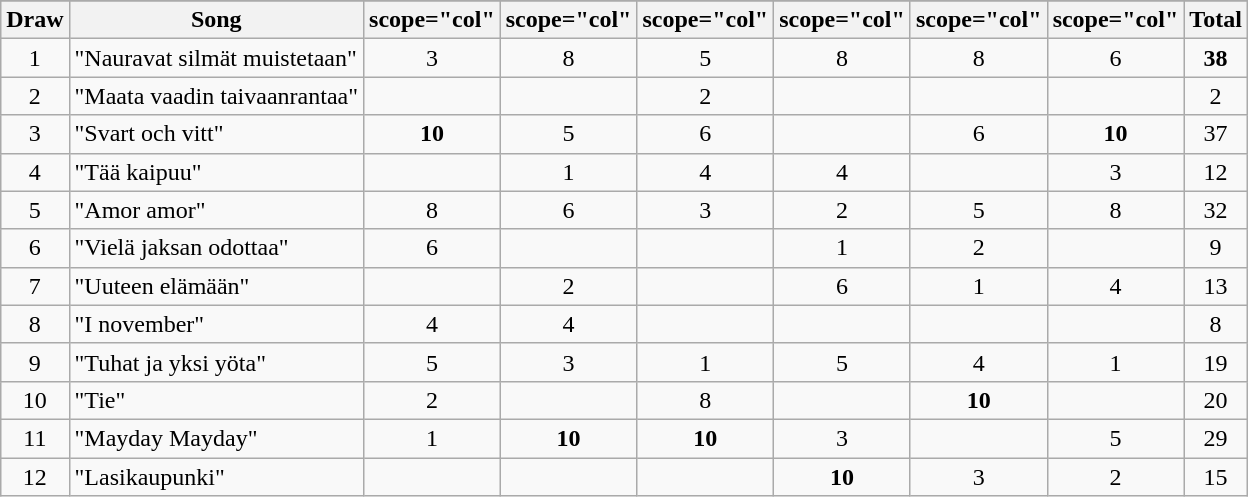<table class="wikitable plainrowheaders" style="margin: 1em auto 1em auto; text-align:center;">
<tr>
</tr>
<tr>
<th scope="col">Draw</th>
<th scope="col">Song</th>
<th>scope="col" </th>
<th>scope="col" </th>
<th>scope="col" </th>
<th>scope="col" </th>
<th>scope="col" </th>
<th>scope="col" </th>
<th scope="col">Total</th>
</tr>
<tr>
<td>1</td>
<td align="left">"Nauravat silmät muistetaan"</td>
<td>3</td>
<td>8</td>
<td>5</td>
<td>8</td>
<td>8</td>
<td>6</td>
<td><strong>38</strong></td>
</tr>
<tr>
<td>2</td>
<td align="left">"Maata vaadin taivaanrantaa"</td>
<td></td>
<td></td>
<td>2</td>
<td></td>
<td></td>
<td></td>
<td>2</td>
</tr>
<tr>
<td>3</td>
<td align="left">"Svart och vitt"</td>
<td><strong>10</strong></td>
<td>5</td>
<td>6</td>
<td></td>
<td>6</td>
<td><strong>10</strong></td>
<td>37</td>
</tr>
<tr>
<td>4</td>
<td align="left">"Tää kaipuu"</td>
<td></td>
<td>1</td>
<td>4</td>
<td>4</td>
<td></td>
<td>3</td>
<td>12</td>
</tr>
<tr>
<td>5</td>
<td align="left">"Amor amor"</td>
<td>8</td>
<td>6</td>
<td>3</td>
<td>2</td>
<td>5</td>
<td>8</td>
<td>32</td>
</tr>
<tr>
<td>6</td>
<td align="left">"Vielä jaksan odottaa"</td>
<td>6</td>
<td></td>
<td></td>
<td>1</td>
<td>2</td>
<td></td>
<td>9</td>
</tr>
<tr>
<td>7</td>
<td align="left">"Uuteen elämään"</td>
<td></td>
<td>2</td>
<td></td>
<td>6</td>
<td>1</td>
<td>4</td>
<td>13</td>
</tr>
<tr>
<td>8</td>
<td align="left">"I november"</td>
<td>4</td>
<td>4</td>
<td></td>
<td></td>
<td></td>
<td></td>
<td>8</td>
</tr>
<tr>
<td>9</td>
<td align="left">"Tuhat ja yksi yöta"</td>
<td>5</td>
<td>3</td>
<td>1</td>
<td>5</td>
<td>4</td>
<td>1</td>
<td>19</td>
</tr>
<tr>
<td>10</td>
<td align="left">"Tie"</td>
<td>2</td>
<td></td>
<td>8</td>
<td></td>
<td><strong>10</strong></td>
<td></td>
<td>20</td>
</tr>
<tr>
<td>11</td>
<td align="left">"Mayday Mayday"</td>
<td>1</td>
<td><strong>10</strong></td>
<td><strong>10</strong></td>
<td>3</td>
<td></td>
<td>5</td>
<td>29</td>
</tr>
<tr>
<td>12</td>
<td align="left">"Lasikaupunki"</td>
<td></td>
<td></td>
<td></td>
<td><strong>10</strong></td>
<td>3</td>
<td>2</td>
<td>15</td>
</tr>
</table>
